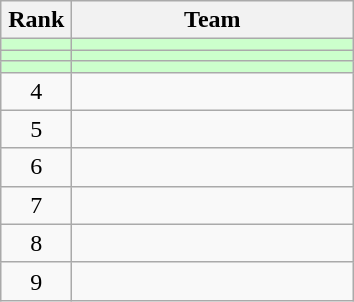<table class="wikitable" style="text-align: center;">
<tr>
<th width=40>Rank</th>
<th width=180>Team</th>
</tr>
<tr bgcolor=#ccffcc align=center>
<td></td>
<td style="text-align:left;"></td>
</tr>
<tr bgcolor=#ccffcc align=center>
<td></td>
<td style="text-align:left;"></td>
</tr>
<tr bgcolor=#ccffcc align=center>
<td></td>
<td style="text-align:left;"></td>
</tr>
<tr align=center>
<td>4</td>
<td style="text-align:left;"></td>
</tr>
<tr align=center>
<td>5</td>
<td style="text-align:left;"></td>
</tr>
<tr align=center>
<td>6</td>
<td style="text-align:left;"></td>
</tr>
<tr align=center>
<td>7</td>
<td style="text-align:left;"></td>
</tr>
<tr align=center>
<td>8</td>
<td style="text-align:left;"></td>
</tr>
<tr align=center>
<td>9</td>
<td style="text-align:left;"></td>
</tr>
</table>
